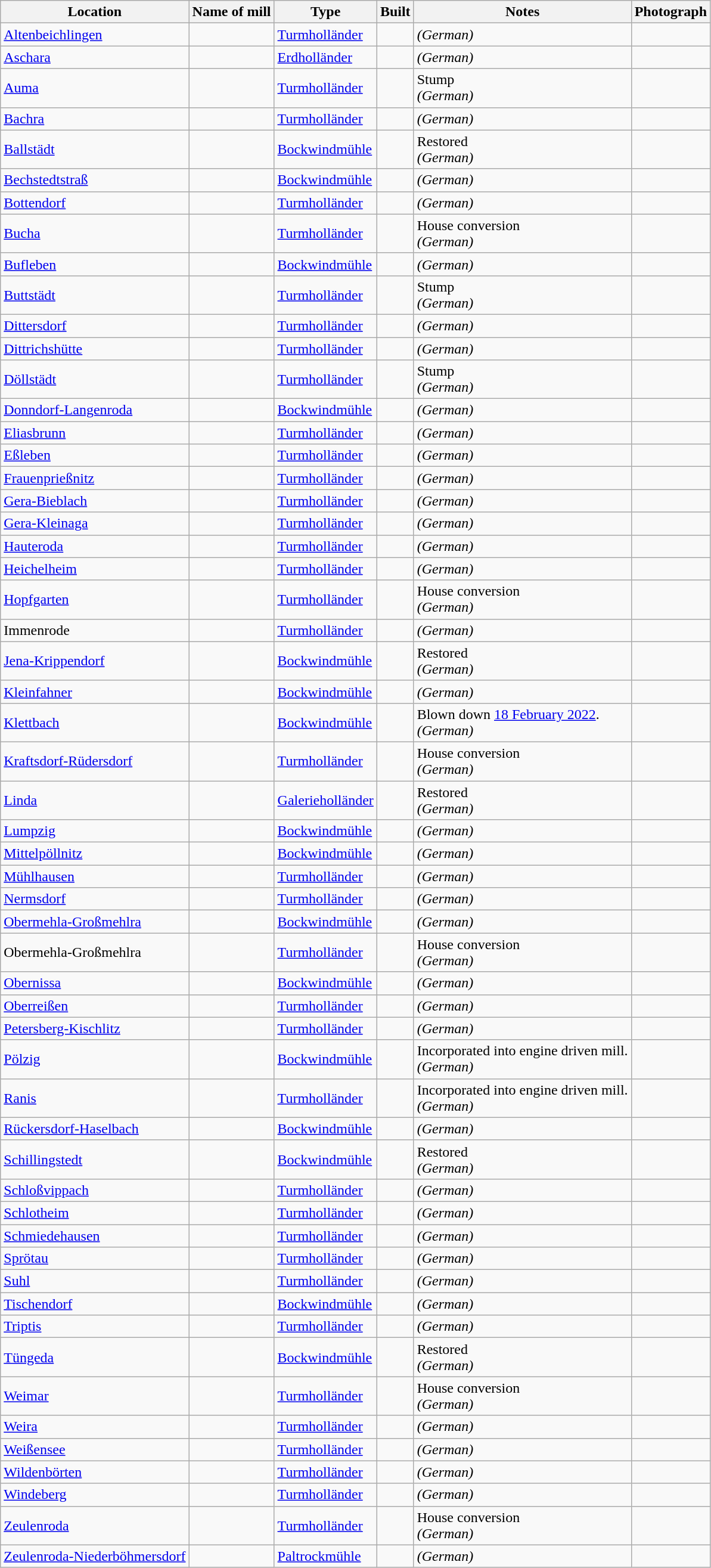<table class="wikitable sortable">
<tr>
<th>Location</th>
<th>Name of mill</th>
<th>Type</th>
<th>Built</th>
<th class="unsortable">Notes</th>
<th class="unsortable">Photograph</th>
</tr>
<tr>
<td><a href='#'>Altenbeichlingen</a></td>
<td></td>
<td><a href='#'>Turmholländer</a></td>
<td></td>
<td> <em>(German)</em></td>
<td></td>
</tr>
<tr>
<td><a href='#'>Aschara</a></td>
<td></td>
<td><a href='#'>Erdholländer</a></td>
<td></td>
<td> <em>(German)</em></td>
<td></td>
</tr>
<tr>
<td><a href='#'>Auma</a></td>
<td></td>
<td><a href='#'>Turmholländer</a></td>
<td></td>
<td>Stump<br> <em>(German)</em></td>
<td></td>
</tr>
<tr>
<td><a href='#'>Bachra</a></td>
<td></td>
<td><a href='#'>Turmholländer</a></td>
<td></td>
<td> <em>(German)</em></td>
<td></td>
</tr>
<tr>
<td><a href='#'>Ballstädt</a></td>
<td></td>
<td><a href='#'>Bockwindmühle</a></td>
<td></td>
<td>Restored<br> <em>(German)</em></td>
<td></td>
</tr>
<tr>
<td><a href='#'>Bechstedtstraß</a></td>
<td></td>
<td><a href='#'>Bockwindmühle</a></td>
<td></td>
<td> <em>(German)</em></td>
<td></td>
</tr>
<tr>
<td><a href='#'>Bottendorf</a></td>
<td></td>
<td><a href='#'>Turmholländer</a></td>
<td></td>
<td> <em>(German)</em></td>
<td></td>
</tr>
<tr>
<td><a href='#'>Bucha</a></td>
<td></td>
<td><a href='#'>Turmholländer</a></td>
<td></td>
<td>House conversion<br> <em>(German)</em></td>
<td></td>
</tr>
<tr>
<td><a href='#'>Bufleben</a></td>
<td></td>
<td><a href='#'>Bockwindmühle</a></td>
<td></td>
<td> <em>(German)</em></td>
<td></td>
</tr>
<tr>
<td><a href='#'>Buttstädt</a></td>
<td></td>
<td><a href='#'>Turmholländer</a></td>
<td></td>
<td>Stump<br> <em>(German)</em></td>
<td></td>
</tr>
<tr>
<td><a href='#'>Dittersdorf</a></td>
<td></td>
<td><a href='#'>Turmholländer</a></td>
<td></td>
<td> <em>(German)</em></td>
<td></td>
</tr>
<tr>
<td><a href='#'>Dittrichshütte</a></td>
<td></td>
<td><a href='#'>Turmholländer</a></td>
<td></td>
<td> <em>(German)</em></td>
<td></td>
</tr>
<tr>
<td><a href='#'>Döllstädt</a></td>
<td></td>
<td><a href='#'>Turmholländer</a></td>
<td></td>
<td>Stump<br> <em>(German)</em></td>
<td></td>
</tr>
<tr>
<td><a href='#'>Donndorf-Langenroda</a></td>
<td></td>
<td><a href='#'>Bockwindmühle</a></td>
<td></td>
<td> <em>(German)</em></td>
<td></td>
</tr>
<tr>
<td><a href='#'>Eliasbrunn</a></td>
<td></td>
<td><a href='#'>Turmholländer</a></td>
<td></td>
<td> <em>(German)</em></td>
<td></td>
</tr>
<tr>
<td><a href='#'>Eßleben</a></td>
<td></td>
<td><a href='#'>Turmholländer</a></td>
<td></td>
<td> <em>(German)</em></td>
<td></td>
</tr>
<tr>
<td><a href='#'>Frauenprießnitz</a></td>
<td></td>
<td><a href='#'>Turmholländer</a></td>
<td></td>
<td> <em>(German)</em></td>
<td></td>
</tr>
<tr>
<td><a href='#'>Gera-Bieblach</a></td>
<td></td>
<td><a href='#'>Turmholländer</a></td>
<td></td>
<td> <em>(German)</em></td>
<td></td>
</tr>
<tr>
<td><a href='#'>Gera-Kleinaga</a></td>
<td></td>
<td><a href='#'>Turmholländer</a></td>
<td></td>
<td> <em>(German)</em></td>
<td></td>
</tr>
<tr>
<td><a href='#'>Hauteroda</a></td>
<td></td>
<td><a href='#'>Turmholländer</a></td>
<td></td>
<td> <em>(German)</em></td>
<td></td>
</tr>
<tr>
<td><a href='#'>Heichelheim</a></td>
<td></td>
<td><a href='#'>Turmholländer</a></td>
<td></td>
<td> <em>(German)</em></td>
<td></td>
</tr>
<tr>
<td><a href='#'>Hopfgarten</a></td>
<td></td>
<td><a href='#'>Turmholländer</a></td>
<td></td>
<td>House conversion<br> <em>(German)</em></td>
<td></td>
</tr>
<tr>
<td>Immenrode</td>
<td></td>
<td><a href='#'>Turmholländer</a></td>
<td></td>
<td> <em>(German)</em></td>
<td></td>
</tr>
<tr>
<td><a href='#'>Jena-Krippendorf</a></td>
<td></td>
<td><a href='#'>Bockwindmühle</a></td>
<td></td>
<td>Restored<br> <em>(German)</em></td>
<td></td>
</tr>
<tr>
<td><a href='#'>Kleinfahner</a></td>
<td></td>
<td><a href='#'>Bockwindmühle</a></td>
<td></td>
<td> <em>(German)</em></td>
<td></td>
</tr>
<tr>
<td><a href='#'>Klettbach</a></td>
<td></td>
<td><a href='#'>Bockwindmühle</a></td>
<td></td>
<td>Blown down <a href='#'>18 February 2022</a>.<br> <em>(German)</em></td>
<td></td>
</tr>
<tr>
<td><a href='#'>Kraftsdorf-Rüdersdorf</a></td>
<td></td>
<td><a href='#'>Turmholländer</a></td>
<td></td>
<td>House conversion<br> <em>(German)</em></td>
<td></td>
</tr>
<tr>
<td><a href='#'>Linda</a></td>
<td></td>
<td><a href='#'>Galerieholländer</a></td>
<td></td>
<td>Restored<br> <em>(German)</em></td>
<td></td>
</tr>
<tr>
<td><a href='#'>Lumpzig</a></td>
<td></td>
<td><a href='#'>Bockwindmühle</a></td>
<td></td>
<td> <em>(German)</em></td>
<td></td>
</tr>
<tr>
<td><a href='#'>Mittelpöllnitz</a></td>
<td></td>
<td><a href='#'>Bockwindmühle</a></td>
<td></td>
<td> <em>(German)</em></td>
<td></td>
</tr>
<tr>
<td><a href='#'>Mühlhausen</a></td>
<td></td>
<td><a href='#'>Turmholländer</a></td>
<td></td>
<td> <em>(German)</em></td>
<td></td>
</tr>
<tr>
<td><a href='#'>Nermsdorf</a></td>
<td></td>
<td><a href='#'>Turmholländer</a></td>
<td></td>
<td> <em>(German)</em></td>
<td></td>
</tr>
<tr>
<td><a href='#'>Obermehla-Großmehlra</a></td>
<td></td>
<td><a href='#'>Bockwindmühle</a></td>
<td></td>
<td> <em>(German)</em></td>
<td></td>
</tr>
<tr>
<td>Obermehla-Großmehlra</td>
<td></td>
<td><a href='#'>Turmholländer</a></td>
<td></td>
<td>House conversion<br> <em>(German)</em></td>
<td></td>
</tr>
<tr>
<td><a href='#'>Obernissa</a></td>
<td></td>
<td><a href='#'>Bockwindmühle</a></td>
<td></td>
<td> <em>(German)</em></td>
<td></td>
</tr>
<tr>
<td><a href='#'>Oberreißen</a></td>
<td></td>
<td><a href='#'>Turmholländer</a></td>
<td></td>
<td> <em>(German)</em></td>
<td></td>
</tr>
<tr>
<td><a href='#'>Petersberg-Kischlitz</a></td>
<td></td>
<td><a href='#'>Turmholländer</a></td>
<td></td>
<td> <em>(German)</em></td>
<td></td>
</tr>
<tr>
<td><a href='#'>Pölzig</a></td>
<td></td>
<td><a href='#'>Bockwindmühle</a></td>
<td></td>
<td>Incorporated into engine driven mill.<br> <em>(German)</em></td>
<td></td>
</tr>
<tr>
<td><a href='#'>Ranis</a></td>
<td></td>
<td><a href='#'>Turmholländer</a></td>
<td></td>
<td>Incorporated into engine driven mill.<br> <em>(German)</em></td>
<td></td>
</tr>
<tr>
<td><a href='#'>Rückersdorf-Haselbach</a></td>
<td></td>
<td><a href='#'>Bockwindmühle</a></td>
<td></td>
<td> <em>(German)</em></td>
<td></td>
</tr>
<tr>
<td><a href='#'>Schillingstedt</a></td>
<td></td>
<td><a href='#'>Bockwindmühle</a></td>
<td></td>
<td>Restored<br> <em>(German)</em></td>
<td></td>
</tr>
<tr>
<td><a href='#'>Schloßvippach</a></td>
<td></td>
<td><a href='#'>Turmholländer</a></td>
<td></td>
<td> <em>(German)</em></td>
<td></td>
</tr>
<tr>
<td><a href='#'>Schlotheim</a></td>
<td></td>
<td><a href='#'>Turmholländer</a></td>
<td></td>
<td> <em>(German)</em></td>
<td></td>
</tr>
<tr>
<td><a href='#'>Schmiedehausen</a></td>
<td></td>
<td><a href='#'>Turmholländer</a></td>
<td></td>
<td> <em>(German)</em></td>
<td></td>
</tr>
<tr>
<td><a href='#'>Sprötau</a></td>
<td></td>
<td><a href='#'>Turmholländer</a></td>
<td></td>
<td> <em>(German)</em></td>
<td></td>
</tr>
<tr>
<td><a href='#'>Suhl</a></td>
<td></td>
<td><a href='#'>Turmholländer</a></td>
<td></td>
<td> <em>(German)</em></td>
<td></td>
</tr>
<tr>
<td><a href='#'>Tischendorf</a></td>
<td></td>
<td><a href='#'>Bockwindmühle</a></td>
<td></td>
<td> <em>(German)</em></td>
<td></td>
</tr>
<tr>
<td><a href='#'>Triptis</a></td>
<td></td>
<td><a href='#'>Turmholländer</a></td>
<td></td>
<td> <em>(German)</em></td>
<td></td>
</tr>
<tr>
<td><a href='#'>Tüngeda</a></td>
<td></td>
<td><a href='#'>Bockwindmühle</a></td>
<td></td>
<td>Restored<br> <em>(German)</em></td>
<td></td>
</tr>
<tr>
<td><a href='#'>Weimar</a></td>
<td></td>
<td><a href='#'>Turmholländer</a></td>
<td></td>
<td>House conversion<br> <em>(German)</em></td>
<td></td>
</tr>
<tr>
<td><a href='#'>Weira</a></td>
<td></td>
<td><a href='#'>Turmholländer</a></td>
<td></td>
<td> <em>(German)</em></td>
<td></td>
</tr>
<tr>
<td><a href='#'>Weißensee</a></td>
<td></td>
<td><a href='#'>Turmholländer</a></td>
<td></td>
<td> <em>(German)</em></td>
<td></td>
</tr>
<tr>
<td><a href='#'>Wildenbörten</a></td>
<td></td>
<td><a href='#'>Turmholländer</a></td>
<td></td>
<td> <em>(German)</em></td>
<td></td>
</tr>
<tr>
<td><a href='#'>Windeberg</a></td>
<td></td>
<td><a href='#'>Turmholländer</a></td>
<td></td>
<td> <em>(German)</em></td>
<td></td>
</tr>
<tr>
<td><a href='#'>Zeulenroda</a></td>
<td></td>
<td><a href='#'>Turmholländer</a></td>
<td></td>
<td>House conversion<br> <em>(German)</em></td>
<td></td>
</tr>
<tr>
<td><a href='#'>Zeulenroda-Niederböhmersdorf</a></td>
<td></td>
<td><a href='#'>Paltrockmühle</a></td>
<td></td>
<td> <em>(German)</em></td>
<td></td>
</tr>
</table>
